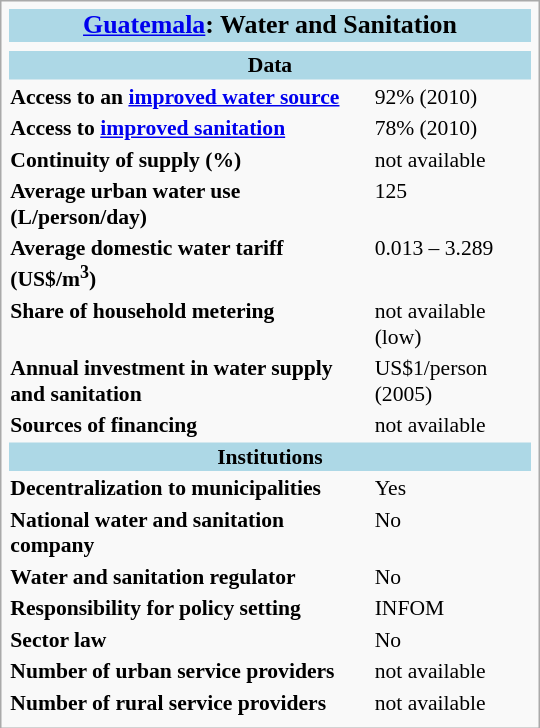<table style="width: 25em; font-size: 90%; text-align: left;" class="infobox">
<tr>
<th align="center" bgcolor="lightblue" colspan="2"><big><a href='#'>Guatemala</a>: Water and Sanitation</big></th>
</tr>
<tr>
<td colspan="2" style="text-align:center"></td>
</tr>
<tr>
<th align="center" bgcolor="lightblue" colspan="3">Data</th>
</tr>
<tr>
<th align="left" valign="top">Access to an <a href='#'>improved water source</a></th>
<td valign="top">92% (2010) </td>
</tr>
<tr>
<th align="left" valign="top">Access to <a href='#'>improved sanitation</a></th>
<td valign="top">78% (2010) </td>
</tr>
<tr>
<th align="left" valign="top">Continuity of supply (%)</th>
<td valign="top">not available</td>
</tr>
<tr>
<th align="left" valign="top">Average urban water use (L/person/day)</th>
<td valign="top">125</td>
</tr>
<tr>
<th align="left" valign="top">Average domestic water tariff (US$/m<sup>3</sup>)</th>
<td valign="top">0.013 – 3.289</td>
</tr>
<tr>
<th align="left" valign="top">Share of household metering</th>
<td valign="top">not available (low)</td>
</tr>
<tr>
<th align="left" valign="top">Annual investment in water supply and sanitation</th>
<td valign="top">US$1/person (2005)</td>
</tr>
<tr>
<th align="left" valign="top">Sources of financing</th>
<td valign="top">not available</td>
</tr>
<tr>
<th align="center" bgcolor="lightblue" colspan="3">Institutions</th>
</tr>
<tr>
<th align="left" valign="top">Decentralization to municipalities</th>
<td valign="top">Yes</td>
</tr>
<tr>
<th align="left" valign="top">National water and sanitation company</th>
<td valign="top">No</td>
</tr>
<tr>
<th align="left" valign="top">Water and sanitation regulator</th>
<td valign="top">No</td>
</tr>
<tr>
<th align="left" valign="top">Responsibility for policy setting</th>
<td valign="top">INFOM</td>
</tr>
<tr>
<th align="left" valign="top">Sector law</th>
<td valign="top">No</td>
</tr>
<tr>
<th align="left" valign="top">Number of urban service providers</th>
<td valign="top">not available</td>
</tr>
<tr>
<th align="left" valign="top">Number of rural service providers</th>
<td valign="top">not available</td>
</tr>
<tr>
</tr>
</table>
